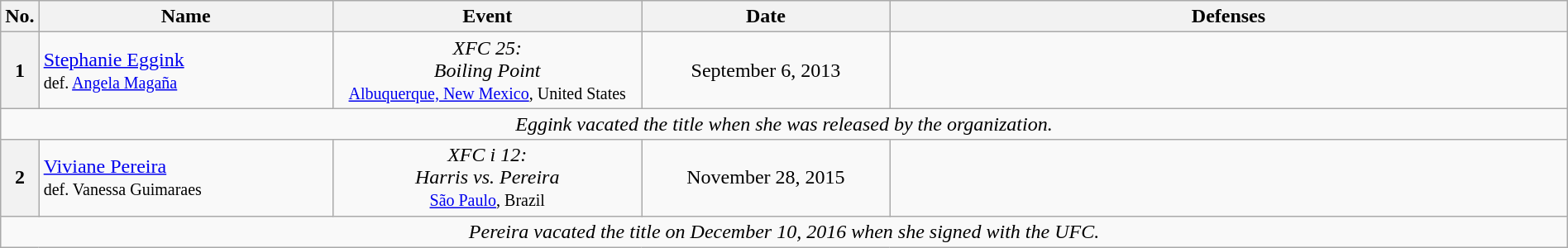<table class="wikitable" width=100%>
<tr>
<th width=1%>No.</th>
<th width=19%>Name</th>
<th width=20%>Event</th>
<th width=16%>Date</th>
<th width=44%>Defenses</th>
</tr>
<tr>
<th>1</th>
<td align=left> <a href='#'>Stephanie Eggink</a><br><small>def. <a href='#'>Angela Magaña</a></small></td>
<td align=center><em>XFC 25:</em><br><em>Boiling Point</em><br><small><a href='#'>Albuquerque, New Mexico</a>, United States</small></td>
<td align=center>September 6, 2013</td>
<td></td>
</tr>
<tr>
<td align="center" colspan="5"><em>Eggink vacated the title when she was released by the organization.</em></td>
</tr>
<tr>
<th>2</th>
<td align=left> <a href='#'>Viviane Pereira</a><br><small>def. Vanessa Guimaraes</small></td>
<td align=center><em>XFC i 12:</em><br><em>Harris vs. Pereira</em><br><small><a href='#'>São Paulo</a>, Brazil</small></td>
<td align=center>November 28, 2015</td>
<td></td>
</tr>
<tr>
<td align="center" colspan="5"><em>Pereira vacated the title on December 10, 2016 when she signed with the UFC.</em></td>
</tr>
</table>
